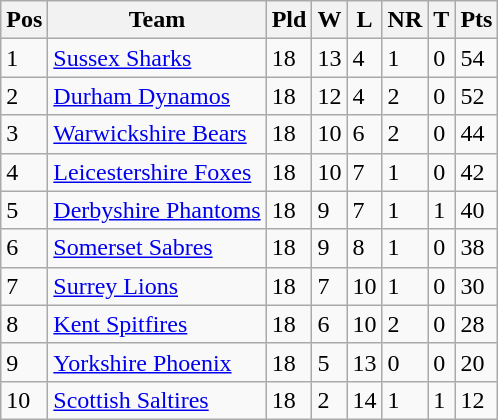<table class="wikitable">
<tr>
<th>Pos</th>
<th>Team</th>
<th>Pld</th>
<th>W</th>
<th>L</th>
<th>NR</th>
<th>T</th>
<th>Pts</th>
</tr>
<tr>
<td>1</td>
<td><a href='#'>Sussex Sharks</a></td>
<td>18</td>
<td>13</td>
<td>4</td>
<td>1</td>
<td>0</td>
<td>54</td>
</tr>
<tr>
<td>2</td>
<td><a href='#'>Durham Dynamos</a></td>
<td>18</td>
<td>12</td>
<td>4</td>
<td>2</td>
<td>0</td>
<td>52</td>
</tr>
<tr>
<td>3</td>
<td><a href='#'>Warwickshire Bears</a></td>
<td>18</td>
<td>10</td>
<td>6</td>
<td>2</td>
<td>0</td>
<td>44</td>
</tr>
<tr>
<td>4</td>
<td><a href='#'>Leicestershire Foxes</a></td>
<td>18</td>
<td>10</td>
<td>7</td>
<td>1</td>
<td>0</td>
<td>42</td>
</tr>
<tr>
<td>5</td>
<td><a href='#'>Derbyshire Phantoms</a></td>
<td>18</td>
<td>9</td>
<td>7</td>
<td>1</td>
<td>1</td>
<td>40</td>
</tr>
<tr>
<td>6</td>
<td><a href='#'>Somerset Sabres</a></td>
<td>18</td>
<td>9</td>
<td>8</td>
<td>1</td>
<td>0</td>
<td>38</td>
</tr>
<tr>
<td>7</td>
<td><a href='#'>Surrey Lions</a></td>
<td>18</td>
<td>7</td>
<td>10</td>
<td>1</td>
<td>0</td>
<td>30</td>
</tr>
<tr>
<td>8</td>
<td><a href='#'>Kent Spitfires</a></td>
<td>18</td>
<td>6</td>
<td>10</td>
<td>2</td>
<td>0</td>
<td>28</td>
</tr>
<tr>
<td>9</td>
<td><a href='#'>Yorkshire Phoenix</a></td>
<td>18</td>
<td>5</td>
<td>13</td>
<td>0</td>
<td>0</td>
<td>20</td>
</tr>
<tr>
<td>10</td>
<td><a href='#'>Scottish Saltires</a></td>
<td>18</td>
<td>2</td>
<td>14</td>
<td>1</td>
<td>1</td>
<td>12</td>
</tr>
</table>
